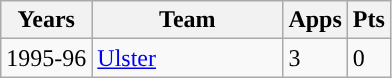<table class="wikitable" style="text-align:left;">
<tr>
<th>Years</th>
<th width=120px>Team</th>
<th>Apps</th>
<th>Pts</th>
</tr>
<tr>
<td>1995-96</td>
<td><a href='#'>Ulster</a></td>
<td>3</td>
<td>0</td>
</tr>
</table>
